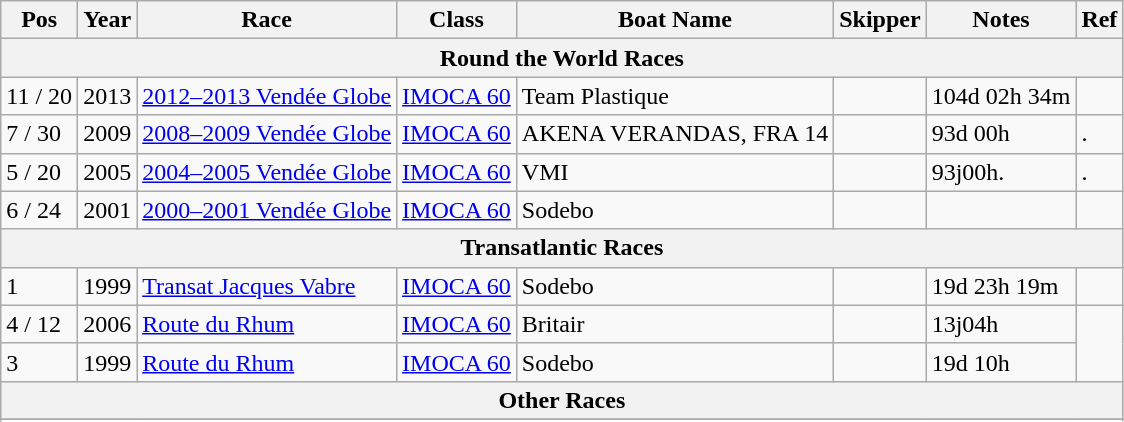<table class="wikitable sortable">
<tr>
<th>Pos</th>
<th>Year</th>
<th>Race</th>
<th>Class</th>
<th>Boat Name</th>
<th>Skipper</th>
<th>Notes</th>
<th>Ref</th>
</tr>
<tr>
<th colspan = 8><strong>Round the World Races</strong></th>
</tr>
<tr>
<td>11 / 20</td>
<td>2013</td>
<td><a href='#'>2012–2013 Vendée Globe</a></td>
<td><a href='#'>IMOCA 60</a></td>
<td>Team Plastique</td>
<td></td>
<td>104d 02h 34m</td>
<td></td>
</tr>
<tr>
<td>7 / 30</td>
<td>2009</td>
<td><a href='#'>2008–2009 Vendée Globe</a></td>
<td><a href='#'>IMOCA 60</a></td>
<td>AKENA VERANDAS, FRA 14</td>
<td></td>
<td>93d 00h</td>
<td>.</td>
</tr>
<tr>
<td>5 / 20</td>
<td>2005</td>
<td><a href='#'>2004–2005 Vendée Globe</a></td>
<td><a href='#'>IMOCA 60</a></td>
<td>VMI</td>
<td></td>
<td>93j00h.</td>
<td>.</td>
</tr>
<tr>
<td>6 / 24</td>
<td>2001</td>
<td><a href='#'>2000–2001 Vendée Globe</a></td>
<td><a href='#'>IMOCA 60</a></td>
<td>Sodebo</td>
<td></td>
<td 105d 07h></td>
</tr>
<tr>
<th colspan = 8><strong>Transatlantic Races</strong></th>
</tr>
<tr>
<td>1</td>
<td>1999</td>
<td><a href='#'>Transat Jacques Vabre</a></td>
<td><a href='#'>IMOCA 60</a></td>
<td>Sodebo</td>
<td> <br></td>
<td>19d 23h 19m</td>
<td></td>
</tr>
<tr>
<td>4 / 12</td>
<td>2006</td>
<td><a href='#'>Route du Rhum</a></td>
<td><a href='#'>IMOCA 60</a></td>
<td>Britair</td>
<td></td>
<td>13j04h</td>
</tr>
<tr>
<td>3</td>
<td>1999</td>
<td><a href='#'>Route du Rhum</a></td>
<td><a href='#'>IMOCA 60</a></td>
<td>Sodebo</td>
<td></td>
<td>19d 10h</td>
</tr>
<tr>
<th colspan = 8><strong>Other Races</strong></th>
</tr>
<tr>
</tr>
<tr>
</tr>
</table>
